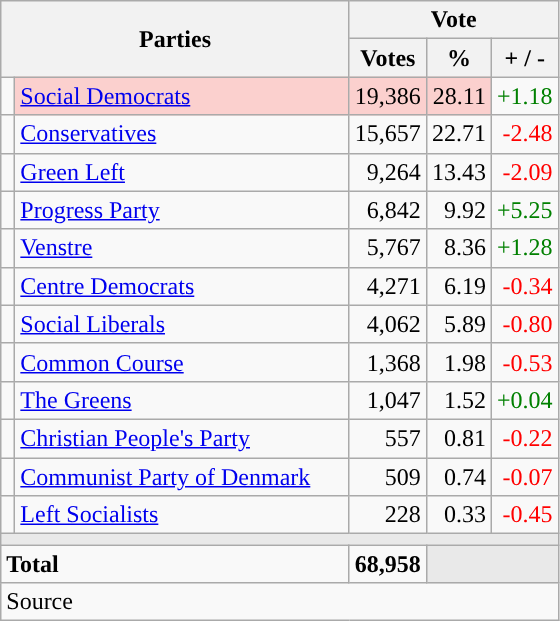<table class="wikitable" style="text-align:right;">
<tr>
<th style="text-align:centre;" rowspan="2" colspan="2" width="225">Parties</th>
<th colspan="3">Vote</th>
</tr>
<tr>
<th width="15">Votes</th>
<th width="15">%</th>
<th width="15">+ / -</th>
</tr>
<tr>
<td width="2" style="color:inherit;background:"></td>
<td bgcolor=#fbd0ce  align="left"><a href='#'>Social Democrats</a></td>
<td bgcolor=#fbd0ce>19,386</td>
<td bgcolor=#fbd0ce>28.11</td>
<td style=color:green;>+1.18</td>
</tr>
<tr>
<td width="2" style="color:inherit;background:"></td>
<td align="left"><a href='#'>Conservatives</a></td>
<td>15,657</td>
<td>22.71</td>
<td style=color:red;>-2.48</td>
</tr>
<tr>
<td width="2" style="color:inherit;background:"></td>
<td align="left"><a href='#'>Green Left</a></td>
<td>9,264</td>
<td>13.43</td>
<td style=color:red;>-2.09</td>
</tr>
<tr>
<td width="2" style="color:inherit;background:"></td>
<td align="left"><a href='#'>Progress Party</a></td>
<td>6,842</td>
<td>9.92</td>
<td style=color:green;>+5.25</td>
</tr>
<tr>
<td width="2" style="color:inherit;background:"></td>
<td align="left"><a href='#'>Venstre</a></td>
<td>5,767</td>
<td>8.36</td>
<td style=color:green;>+1.28</td>
</tr>
<tr>
<td width="2" style="color:inherit;background:"></td>
<td align="left"><a href='#'>Centre Democrats</a></td>
<td>4,271</td>
<td>6.19</td>
<td style=color:red;>-0.34</td>
</tr>
<tr>
<td width="2" style="color:inherit;background:"></td>
<td align="left"><a href='#'>Social Liberals</a></td>
<td>4,062</td>
<td>5.89</td>
<td style=color:red;>-0.80</td>
</tr>
<tr>
<td width="2" style="color:inherit;background:"></td>
<td align="left"><a href='#'>Common Course</a></td>
<td>1,368</td>
<td>1.98</td>
<td style=color:red;>-0.53</td>
</tr>
<tr>
<td width="2" style="color:inherit;background:"></td>
<td align="left"><a href='#'>The Greens</a></td>
<td>1,047</td>
<td>1.52</td>
<td style=color:green;>+0.04</td>
</tr>
<tr>
<td width="2" style="color:inherit;background:"></td>
<td align="left"><a href='#'>Christian People's Party</a></td>
<td>557</td>
<td>0.81</td>
<td style=color:red;>-0.22</td>
</tr>
<tr>
<td width="2" style="color:inherit;background:"></td>
<td align="left"><a href='#'>Communist Party of Denmark</a></td>
<td>509</td>
<td>0.74</td>
<td style=color:red;>-0.07</td>
</tr>
<tr>
<td width="2" style="color:inherit;background:"></td>
<td align="left"><a href='#'>Left Socialists</a></td>
<td>228</td>
<td>0.33</td>
<td style=color:red;>-0.45</td>
</tr>
<tr>
<td colspan="7" bgcolor="#E9E9E9"></td>
</tr>
<tr>
<td align="left" colspan="2"><strong>Total</strong></td>
<td><strong>68,958</strong></td>
<td bgcolor="#E9E9E9" colspan="2"></td>
</tr>
<tr>
<td align="left" colspan="6">Source</td>
</tr>
</table>
